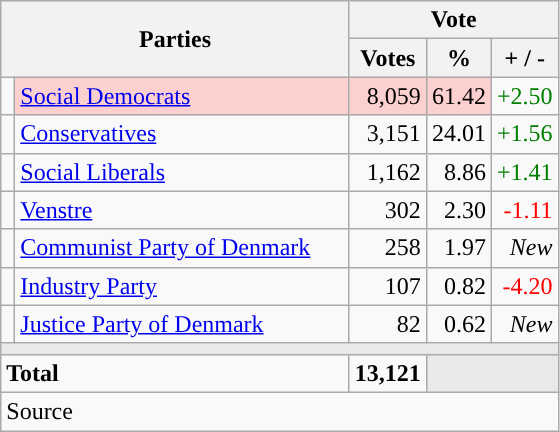<table class="wikitable" style="text-align:right;">
<tr>
<th style="text-align:centre;" rowspan="2" colspan="2" width="225">Parties</th>
<th colspan="3">Vote</th>
</tr>
<tr>
<th width="15">Votes</th>
<th width="15">%</th>
<th width="15">+ / -</th>
</tr>
<tr>
<td width="2" style="color:inherit;background:"></td>
<td bgcolor=#fbd0ce  align="left"><a href='#'>Social Democrats</a></td>
<td bgcolor=#fbd0ce>8,059</td>
<td bgcolor=#fbd0ce>61.42</td>
<td style=color:green;>+2.50</td>
</tr>
<tr>
<td width="2" style="color:inherit;background:"></td>
<td align="left"><a href='#'>Conservatives</a></td>
<td>3,151</td>
<td>24.01</td>
<td style=color:green;>+1.56</td>
</tr>
<tr>
<td width="2" style="color:inherit;background:"></td>
<td align="left"><a href='#'>Social Liberals</a></td>
<td>1,162</td>
<td>8.86</td>
<td style=color:green;>+1.41</td>
</tr>
<tr>
<td width="2" style="color:inherit;background:"></td>
<td align="left"><a href='#'>Venstre</a></td>
<td>302</td>
<td>2.30</td>
<td style=color:red;>-1.11</td>
</tr>
<tr>
<td width="2" style="color:inherit;background:"></td>
<td align="left"><a href='#'>Communist Party of Denmark</a></td>
<td>258</td>
<td>1.97</td>
<td><em>New</em></td>
</tr>
<tr>
<td width="2" style="color:inherit;background:"></td>
<td align="left"><a href='#'>Industry Party</a></td>
<td>107</td>
<td>0.82</td>
<td style=color:red;>-4.20</td>
</tr>
<tr>
<td width="2" style="color:inherit;background:"></td>
<td align="left"><a href='#'>Justice Party of Denmark</a></td>
<td>82</td>
<td>0.62</td>
<td><em>New</em></td>
</tr>
<tr>
<td colspan="7" bgcolor="#E9E9E9"></td>
</tr>
<tr>
<td align="left" colspan="2"><strong>Total</strong></td>
<td><strong>13,121</strong></td>
<td bgcolor="#E9E9E9" colspan="2"></td>
</tr>
<tr>
<td align="left" colspan="6">Source</td>
</tr>
</table>
